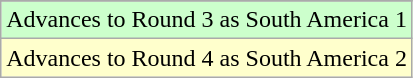<table class="wikitable">
<tr>
</tr>
<tr width=10px bgcolor=ccffcc>
<td>Advances to Round 3 as South America 1</td>
</tr>
<tr width=10px bgcolor=ffffcc>
<td>Advances to Round 4 as South America 2</td>
</tr>
</table>
